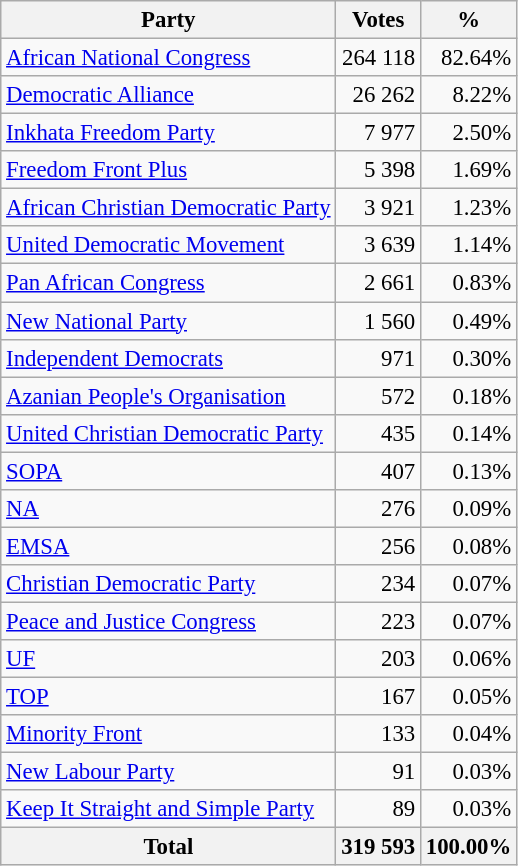<table class="wikitable" style="font-size: 95%; text-align: right">
<tr>
<th>Party</th>
<th>Votes</th>
<th>%</th>
</tr>
<tr>
<td align=left><a href='#'>African National Congress</a></td>
<td>264 118</td>
<td>82.64%</td>
</tr>
<tr>
<td align=left><a href='#'>Democratic Alliance</a></td>
<td>26 262</td>
<td>8.22%</td>
</tr>
<tr>
<td align=left><a href='#'>Inkhata Freedom Party</a></td>
<td>7 977</td>
<td>2.50%</td>
</tr>
<tr>
<td align=left><a href='#'>Freedom Front Plus</a></td>
<td>5 398</td>
<td>1.69%</td>
</tr>
<tr>
<td align=left><a href='#'>African Christian Democratic Party</a></td>
<td>3 921</td>
<td>1.23%</td>
</tr>
<tr>
<td align=left><a href='#'>United Democratic Movement</a></td>
<td>3 639</td>
<td>1.14%</td>
</tr>
<tr>
<td align=left><a href='#'>Pan African Congress</a></td>
<td>2 661</td>
<td>0.83%</td>
</tr>
<tr>
<td align=left><a href='#'>New National Party</a></td>
<td>1 560</td>
<td>0.49%</td>
</tr>
<tr>
<td align=left><a href='#'>Independent Democrats</a></td>
<td>971</td>
<td>0.30%</td>
</tr>
<tr>
<td align=left><a href='#'>Azanian People's Organisation</a></td>
<td>572</td>
<td>0.18%</td>
</tr>
<tr>
<td align=left><a href='#'>United Christian Democratic Party</a></td>
<td>435</td>
<td>0.14%</td>
</tr>
<tr>
<td align=left><a href='#'>SOPA</a></td>
<td>407</td>
<td>0.13%</td>
</tr>
<tr>
<td align=left><a href='#'>NA</a></td>
<td>276</td>
<td>0.09%</td>
</tr>
<tr>
<td align=left><a href='#'>EMSA</a></td>
<td>256</td>
<td>0.08%</td>
</tr>
<tr>
<td align=left><a href='#'>Christian Democratic Party</a></td>
<td>234</td>
<td>0.07%</td>
</tr>
<tr>
<td align=left><a href='#'>Peace and Justice Congress</a></td>
<td>223</td>
<td>0.07%</td>
</tr>
<tr>
<td align=left><a href='#'>UF</a></td>
<td>203</td>
<td>0.06%</td>
</tr>
<tr>
<td align=left><a href='#'>TOP</a></td>
<td>167</td>
<td>0.05%</td>
</tr>
<tr>
<td align=left><a href='#'>Minority Front</a></td>
<td>133</td>
<td>0.04%</td>
</tr>
<tr>
<td align=left><a href='#'>New Labour Party</a></td>
<td>91</td>
<td>0.03%</td>
</tr>
<tr>
<td align=left><a href='#'>Keep It Straight and Simple Party</a></td>
<td>89</td>
<td>0.03%</td>
</tr>
<tr>
<th align=left>Total</th>
<th>319 593</th>
<th>100.00%</th>
</tr>
</table>
